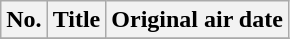<table class="wikitable plainrowheaders">
<tr>
<th>No.</th>
<th>Title</th>
<th>Original air date</th>
</tr>
<tr>
</tr>
</table>
